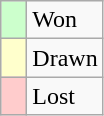<table class="wikitable" style="text-align: left;">
<tr>
<td width=10px bgcolor=#ccffcc></td>
<td>Won</td>
</tr>
<tr>
<td width=10px bgcolor=#FFFFCC></td>
<td>Drawn</td>
</tr>
<tr>
<td width=10px bgcolor=#FFCCCC></td>
<td>Lost</td>
</tr>
</table>
